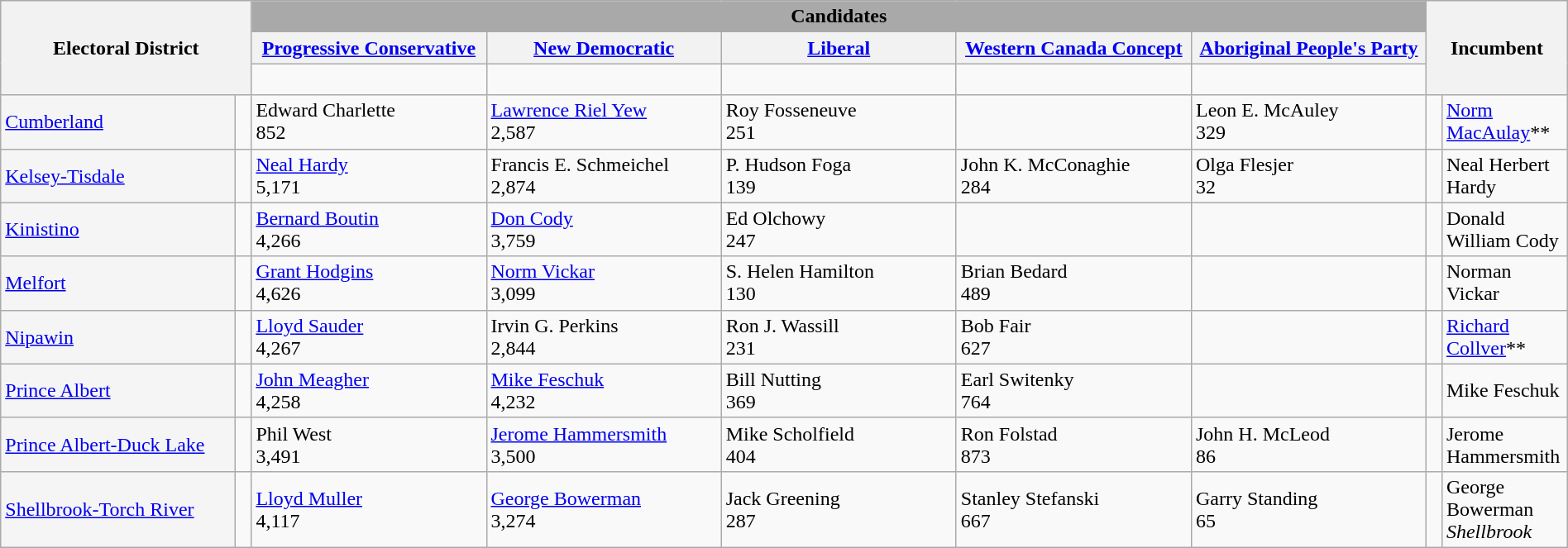<table class="wikitable" style="width:100%">
<tr>
<th style="width:16%;" style="background:darkgrey;" rowspan=3 colspan=2>Electoral District</th>
<th style="background:darkgrey;" colspan=5>Candidates</th>
<th style="width:14%;" style="background:darkgrey;" rowspan=3 colspan=2>Incumbent</th>
</tr>
<tr>
<th width=15%><a href='#'>Progressive Conservative</a></th>
<th width=15%><a href='#'>New Democratic</a></th>
<th width=15%><a href='#'>Liberal</a></th>
<th width=15%><a href='#'>Western Canada Concept</a></th>
<th width=15%><a href='#'>Aboriginal People's Party</a></th>
</tr>
<tr>
<td width=15% > </td>
<td width=15% > </td>
<td width=15% > </td>
<td width=15% > </td>
<td width=15% > </td>
</tr>
<tr>
<td bgcolor=whitesmoke><a href='#'>Cumberland</a></td>
<td> </td>
<td>Edward Charlette <br>852</td>
<td><a href='#'>Lawrence Riel Yew</a> <br>2,587</td>
<td>Roy Fosseneuve <br>251</td>
<td></td>
<td>Leon E. McAuley <br>329</td>
<td> </td>
<td><a href='#'>Norm MacAulay</a>**</td>
</tr>
<tr>
<td bgcolor=whitesmoke><a href='#'>Kelsey-Tisdale</a></td>
<td> </td>
<td><a href='#'>Neal Hardy</a> <br>5,171</td>
<td>Francis E. Schmeichel <br>2,874</td>
<td>P. Hudson Foga <br>139</td>
<td>John K. McConaghie <br>284</td>
<td>Olga Flesjer <br>32</td>
<td> </td>
<td>Neal Herbert Hardy</td>
</tr>
<tr>
<td bgcolor=whitesmoke><a href='#'>Kinistino</a></td>
<td> </td>
<td><a href='#'>Bernard Boutin</a> <br>4,266</td>
<td><a href='#'>Don Cody</a> <br>3,759</td>
<td>Ed Olchowy <br>247</td>
<td></td>
<td></td>
<td> </td>
<td>Donald William Cody</td>
</tr>
<tr>
<td bgcolor=whitesmoke><a href='#'>Melfort</a></td>
<td> </td>
<td><a href='#'>Grant Hodgins</a> <br>4,626</td>
<td><a href='#'>Norm Vickar</a> <br>3,099</td>
<td>S. Helen Hamilton <br>130</td>
<td>Brian Bedard <br>489</td>
<td></td>
<td> </td>
<td>Norman Vickar</td>
</tr>
<tr>
<td bgcolor=whitesmoke><a href='#'>Nipawin</a></td>
<td> </td>
<td><a href='#'>Lloyd Sauder</a> <br>4,267</td>
<td>Irvin G. Perkins <br>2,844</td>
<td>Ron J. Wassill <br>231</td>
<td>Bob Fair <br>627</td>
<td></td>
<td> </td>
<td><a href='#'>Richard Collver</a>**</td>
</tr>
<tr>
<td bgcolor=whitesmoke><a href='#'>Prince Albert</a></td>
<td> </td>
<td><a href='#'>John Meagher</a> <br>4,258</td>
<td><a href='#'>Mike Feschuk</a> <br>4,232</td>
<td>Bill Nutting <br>369</td>
<td>Earl Switenky <br>764</td>
<td></td>
<td> </td>
<td>Mike Feschuk</td>
</tr>
<tr>
<td bgcolor=whitesmoke><a href='#'>Prince Albert-Duck Lake</a></td>
<td> </td>
<td>Phil West <br>3,491</td>
<td><a href='#'>Jerome Hammersmith</a> <br>3,500</td>
<td>Mike Scholfield <br>404</td>
<td>Ron Folstad <br>873</td>
<td>John H. McLeod <br>86</td>
<td> </td>
<td>Jerome Hammersmith</td>
</tr>
<tr>
<td bgcolor=whitesmoke><a href='#'>Shellbrook-Torch River</a></td>
<td> </td>
<td><a href='#'>Lloyd Muller</a> <br>4,117</td>
<td><a href='#'>George Bowerman</a> <br>3,274</td>
<td>Jack Greening <br>287</td>
<td>Stanley Stefanski <br>667</td>
<td>Garry Standing <br>65</td>
<td> </td>
<td>George Bowerman<br><span><em>Shellbrook</em></span></td>
</tr>
</table>
